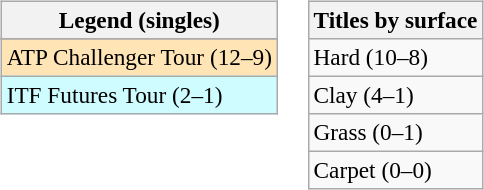<table>
<tr valign=top>
<td><br><table class=wikitable style=font-size:97%>
<tr>
<th>Legend (singles)</th>
</tr>
<tr bgcolor=e5d1cb>
</tr>
<tr bgcolor=moccasin>
<td>ATP Challenger Tour (12–9)</td>
</tr>
<tr bgcolor=cffcff>
<td>ITF Futures Tour (2–1)</td>
</tr>
</table>
</td>
<td><br><table class=wikitable style=font-size:97%>
<tr>
<th>Titles by surface</th>
</tr>
<tr>
<td>Hard (10–8)</td>
</tr>
<tr>
<td>Clay (4–1)</td>
</tr>
<tr>
<td>Grass (0–1)</td>
</tr>
<tr>
<td>Carpet (0–0)</td>
</tr>
</table>
</td>
</tr>
</table>
